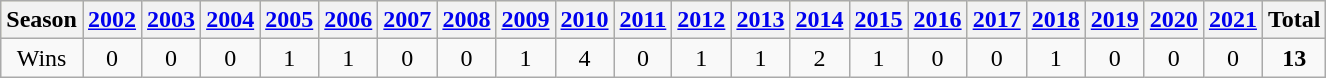<table class="wikitable">
<tr style="background:#ffc;">
<th scope="col">Season</th>
<th scope="col"><a href='#'>2002</a></th>
<th scope="col"><a href='#'>2003</a></th>
<th scope="col"><a href='#'>2004</a></th>
<th scope="col"><a href='#'>2005</a></th>
<th scope="col"><a href='#'>2006</a></th>
<th scope="col"><a href='#'>2007</a></th>
<th scope="col"><a href='#'>2008</a></th>
<th scope="col"><a href='#'>2009</a></th>
<th scope="col"><a href='#'>2010</a></th>
<th scope="col"><a href='#'>2011</a></th>
<th scope="col"><a href='#'>2012</a></th>
<th scope="col"><a href='#'>2013</a></th>
<th scope="col"><a href='#'>2014</a></th>
<th scope="col"><a href='#'>2015</a></th>
<th scope="col"><a href='#'>2016</a></th>
<th scope="col"><a href='#'>2017</a></th>
<th scope="col"><a href='#'>2018</a></th>
<th scope="col"><a href='#'>2019</a></th>
<th scope="col"><a href='#'>2020</a></th>
<th scope="col"><a href='#'>2021</a></th>
<th scope="col">Total</th>
</tr>
<tr align=center>
<td>Wins</td>
<td>0</td>
<td>0</td>
<td>0</td>
<td>1</td>
<td>1</td>
<td>0</td>
<td>0</td>
<td>1</td>
<td>4</td>
<td>0</td>
<td>1</td>
<td>1</td>
<td>2</td>
<td>1</td>
<td>0</td>
<td>0</td>
<td>1</td>
<td>0</td>
<td>0</td>
<td>0</td>
<td><strong>13</strong></td>
</tr>
</table>
